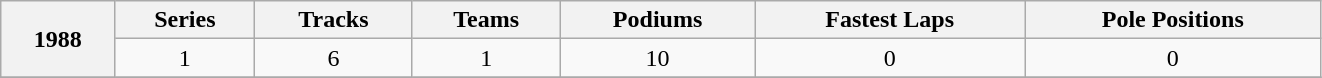<table class="wikitable" width="881px">
<tr>
<th scope="col" rowspan="2">1988</th>
<th scope="col">Series</th>
<th scope="col">Tracks</th>
<th scope="col">Teams</th>
<th scope="col">Podiums</th>
<th scope="col">Fastest Laps</th>
<th scope="col">Pole Positions</th>
</tr>
<tr>
<td style="text-align:center">1</td>
<td style="text-align:center">6</td>
<td style="text-align:center">1</td>
<td style="text-align:center">10</td>
<td style="text-align:center">0</td>
<td style="text-align:center">0</td>
</tr>
<tr>
</tr>
</table>
